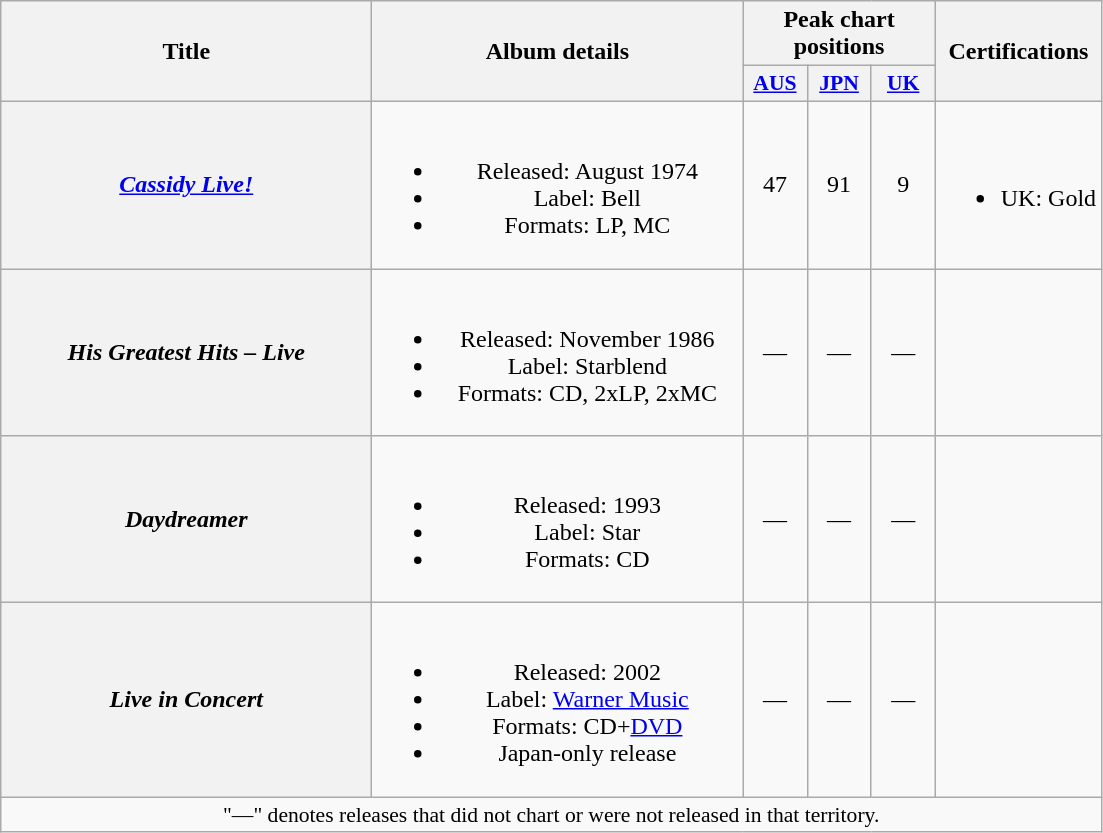<table class="wikitable plainrowheaders" style="text-align:center;">
<tr>
<th rowspan="2" scope="col" style="width:15em;">Title</th>
<th rowspan="2" scope="col" style="width:15em;">Album details</th>
<th colspan="3">Peak chart positions</th>
<th rowspan="2">Certifications</th>
</tr>
<tr>
<th style="width:2.5em;font-size:90%"><a href='#'>AUS</a><br></th>
<th style="width:2.5em;font-size:90%"><a href='#'>JPN</a><br></th>
<th style="width:2.5em;font-size:90%"><a href='#'>UK</a><br></th>
</tr>
<tr>
<th scope="row"><em><a href='#'>Cassidy Live!</a></em></th>
<td><br><ul><li>Released: August 1974</li><li>Label: Bell</li><li>Formats: LP, MC</li></ul></td>
<td>47</td>
<td>91</td>
<td>9</td>
<td><br><ul><li>UK: Gold</li></ul></td>
</tr>
<tr>
<th scope="row"><em>His Greatest Hits – Live</em></th>
<td><br><ul><li>Released: November 1986</li><li>Label: Starblend</li><li>Formats: CD, 2xLP, 2xMC</li></ul></td>
<td>—</td>
<td>—</td>
<td>—</td>
<td></td>
</tr>
<tr>
<th scope="row"><em>Daydreamer</em></th>
<td><br><ul><li>Released: 1993</li><li>Label: Star</li><li>Formats: CD</li></ul></td>
<td>—</td>
<td>—</td>
<td>—</td>
<td></td>
</tr>
<tr>
<th scope="row"><em>Live in Concert</em></th>
<td><br><ul><li>Released: 2002</li><li>Label: <a href='#'>Warner Music</a></li><li>Formats: CD+<a href='#'>DVD</a></li><li>Japan-only release</li></ul></td>
<td>—</td>
<td>—</td>
<td>—</td>
<td></td>
</tr>
<tr>
<td colspan="6" style="font-size:90%">"—" denotes releases that did not chart or were not released in that territory.</td>
</tr>
</table>
